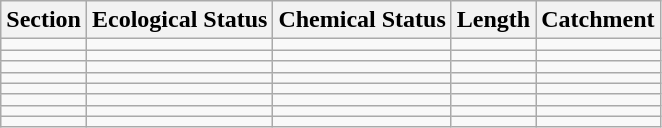<table class="wikitable">
<tr>
<th>Section</th>
<th>Ecological Status</th>
<th>Chemical Status</th>
<th>Length</th>
<th>Catchment</th>
</tr>
<tr>
<td></td>
<td></td>
<td></td>
<td></td>
<td></td>
</tr>
<tr>
<td></td>
<td></td>
<td></td>
<td></td>
<td></td>
</tr>
<tr>
<td></td>
<td></td>
<td></td>
<td></td>
<td></td>
</tr>
<tr>
<td></td>
<td></td>
<td></td>
<td></td>
<td></td>
</tr>
<tr>
<td></td>
<td></td>
<td></td>
<td></td>
<td></td>
</tr>
<tr>
<td></td>
<td></td>
<td></td>
<td></td>
<td></td>
</tr>
<tr>
<td></td>
<td></td>
<td></td>
<td></td>
<td></td>
</tr>
<tr>
<td></td>
<td></td>
<td></td>
<td></td>
<td></td>
</tr>
</table>
